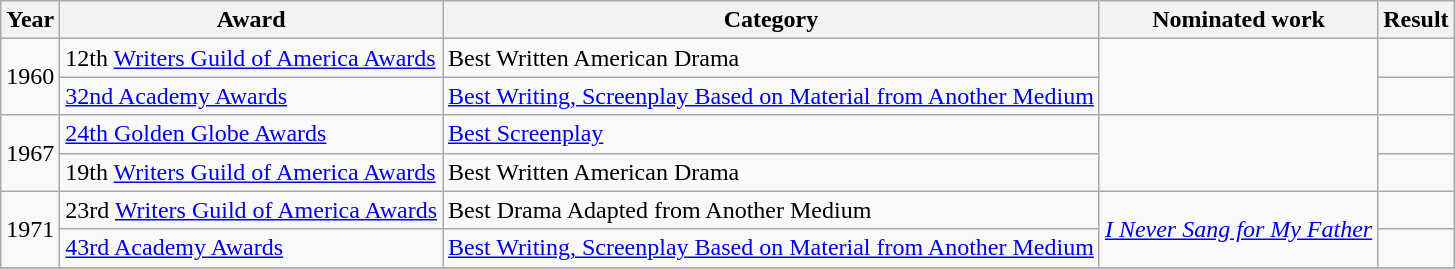<table class="wikitable">
<tr>
<th>Year</th>
<th>Award</th>
<th>Category</th>
<th>Nominated work</th>
<th>Result</th>
</tr>
<tr>
<td rowspan="2" style="text-align:center;">1960</td>
<td>12th <a href='#'>Writers Guild of America Awards</a></td>
<td>Best Written American Drama</td>
<td rowspan="2"></td>
<td></td>
</tr>
<tr>
<td><a href='#'>32nd Academy Awards</a></td>
<td><a href='#'>Best Writing, Screenplay Based on Material from Another Medium</a></td>
<td></td>
</tr>
<tr>
<td rowspan="2" style="text-align:center;">1967</td>
<td><a href='#'>24th Golden Globe Awards</a></td>
<td><a href='#'>Best Screenplay</a></td>
<td rowspan="2"></td>
<td></td>
</tr>
<tr>
<td>19th <a href='#'>Writers Guild of America Awards</a></td>
<td>Best Written American Drama</td>
<td></td>
</tr>
<tr>
<td rowspan="2" style="text-align:center;">1971</td>
<td>23rd <a href='#'>Writers Guild of America Awards</a></td>
<td>Best Drama Adapted from Another Medium</td>
<td rowspan="2" style="text-align:center;"><em><a href='#'>I Never Sang for My Father</a></em></td>
<td></td>
</tr>
<tr>
<td><a href='#'>43rd Academy Awards</a></td>
<td><a href='#'>Best Writing, Screenplay Based on Material from Another Medium</a></td>
<td></td>
</tr>
<tr>
</tr>
</table>
